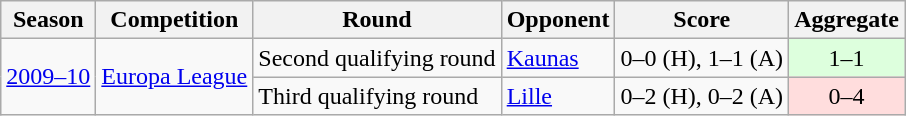<table class="wikitable">
<tr>
<th>Season</th>
<th>Competition</th>
<th>Round</th>
<th>Opponent</th>
<th>Score</th>
<th>Aggregate</th>
</tr>
<tr>
<td rowspan="2"><a href='#'>2009–10</a></td>
<td rowspan="2"><a href='#'>Europa League</a></td>
<td>Second qualifying round</td>
<td> <a href='#'>Kaunas</a></td>
<td>0–0 (H), 1–1 (A)</td>
<td align="center" bgcolor="#DDFFDD">1–1</td>
</tr>
<tr>
<td>Third qualifying round</td>
<td> <a href='#'>Lille</a></td>
<td>0–2 (H), 0–2 (A)</td>
<td align="center" bgcolor="#FFDDDD">0–4</td>
</tr>
</table>
